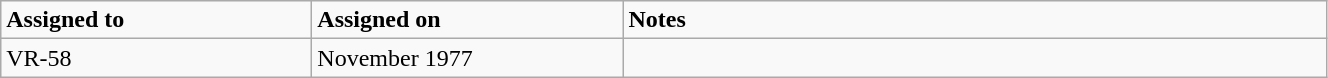<table class="wikitable" style="width: 70%;">
<tr>
<td style="width: 200px;"><strong>Assigned to</strong></td>
<td style="width: 200px;"><strong>Assigned on</strong></td>
<td><strong>Notes</strong></td>
</tr>
<tr>
<td>VR-58</td>
<td>November 1977</td>
<td></td>
</tr>
</table>
